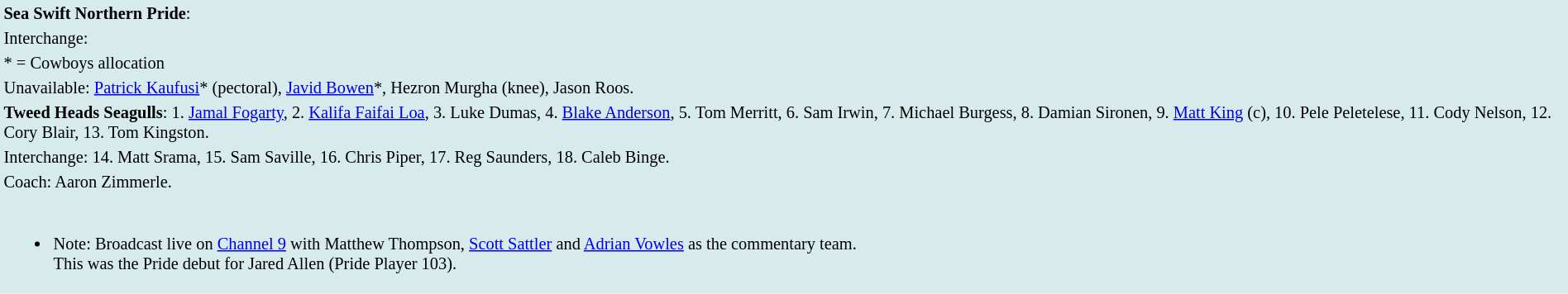<table style="background:#d7ebed; font-size:85%; width:100%;">
<tr>
<td><strong>Sea Swift Northern Pride</strong>:             </td>
</tr>
<tr>
<td>Interchange:    </td>
</tr>
<tr>
<td>* = Cowboys allocation</td>
</tr>
<tr>
<td>Unavailable: <a href='#'>Patrick Kaufusi</a>* (pectoral), <a href='#'>Javid Bowen</a>*, Hezron Murgha (knee), Jason Roos.</td>
</tr>
<tr>
<td><strong>Tweed Heads Seagulls</strong>: 1. <a href='#'>Jamal Fogarty</a>, 2. <a href='#'>Kalifa Faifai Loa</a>, 3. Luke Dumas, 4. <a href='#'>Blake Anderson</a>, 5. Tom Merritt, 6. Sam Irwin, 7. Michael Burgess, 8. Damian Sironen, 9. <a href='#'>Matt King</a> (c), 10. Pele Peletelese, 11. Cody Nelson, 12. Cory Blair, 13. Tom Kingston.</td>
</tr>
<tr>
<td>Interchange: 14. Matt Srama, 15. Sam Saville, 16. Chris Piper, 17. Reg Saunders, 18. Caleb Binge.</td>
</tr>
<tr>
<td>Coach: Aaron Zimmerle.</td>
</tr>
<tr>
<td><br><ul><li>Note: Broadcast live on <a href='#'>Channel 9</a> with Matthew Thompson, <a href='#'>Scott Sattler</a> and <a href='#'>Adrian Vowles</a> as the commentary team.<br>This was the Pride debut for Jared Allen (Pride Player 103).</li></ul></td>
</tr>
</table>
